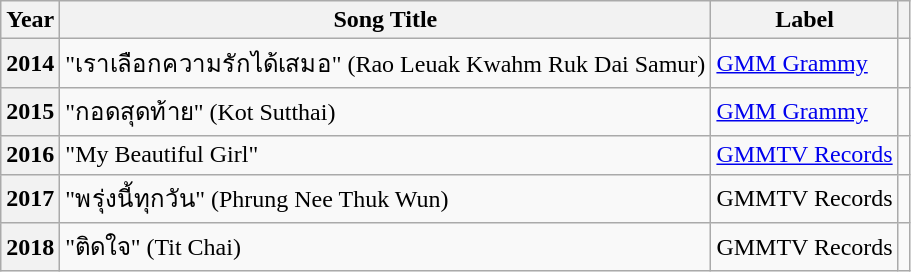<table class="wikitable sortable plainrowheaders">
<tr>
<th scope="col">Year</th>
<th scope="col">Song Title</th>
<th scope="col" class="unsortable">Label</th>
<th scope="col" class="unsortable"></th>
</tr>
<tr>
<th scope="row">2014</th>
<td>"เราเลือกความรักได้เสมอ" (Rao Leuak Kwahm Ruk Dai Samur)</td>
<td><a href='#'>GMM Grammy</a></td>
<td style="text-align: center;"></td>
</tr>
<tr>
<th scope="row">2015</th>
<td>"กอดสุดท้าย" (Kot Sutthai)</td>
<td><a href='#'>GMM Grammy</a></td>
<td style="text-align: center;"></td>
</tr>
<tr>
<th scope="row">2016</th>
<td>"My Beautiful Girl"</td>
<td><a href='#'>GMMTV Records</a></td>
<td style="text-align: center;"></td>
</tr>
<tr>
<th scope="row">2017</th>
<td>"พรุ่งนี้ทุกวัน" (Phrung Nee Thuk Wun)</td>
<td>GMMTV Records</td>
<td style="text-align: center;"></td>
</tr>
<tr>
<th scope="row">2018</th>
<td>"ติดใจ" (Tit Chai)</td>
<td>GMMTV Records</td>
<td style="text-align: center;"></td>
</tr>
</table>
